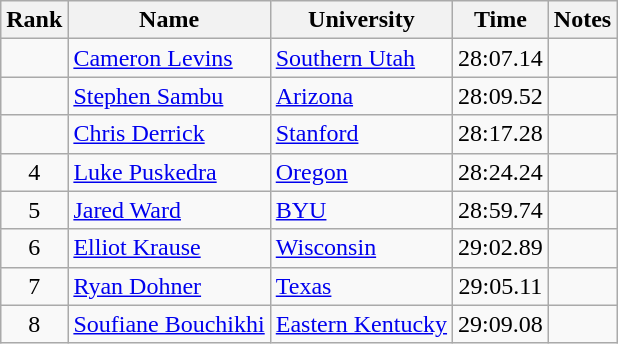<table class="wikitable sortable" style="text-align:center">
<tr>
<th>Rank</th>
<th>Name</th>
<th>University</th>
<th>Time</th>
<th>Notes</th>
</tr>
<tr>
<td></td>
<td align=left><a href='#'>Cameron Levins</a> </td>
<td align=left><a href='#'>Southern Utah</a></td>
<td>28:07.14</td>
<td></td>
</tr>
<tr>
<td></td>
<td align=left><a href='#'>Stephen Sambu</a> </td>
<td align=left><a href='#'>Arizona</a></td>
<td>28:09.52</td>
<td></td>
</tr>
<tr>
<td></td>
<td align=left><a href='#'>Chris Derrick</a></td>
<td align=left><a href='#'>Stanford</a></td>
<td>28:17.28</td>
<td></td>
</tr>
<tr>
<td>4</td>
<td align=left><a href='#'>Luke Puskedra</a></td>
<td align=left><a href='#'>Oregon</a></td>
<td>28:24.24</td>
<td></td>
</tr>
<tr>
<td>5</td>
<td align=left><a href='#'>Jared Ward</a></td>
<td align=left><a href='#'>BYU</a></td>
<td>28:59.74</td>
<td></td>
</tr>
<tr>
<td>6</td>
<td align=left><a href='#'>Elliot Krause</a></td>
<td align=left><a href='#'>Wisconsin</a></td>
<td>29:02.89</td>
<td></td>
</tr>
<tr>
<td>7</td>
<td align=left><a href='#'>Ryan Dohner</a></td>
<td align=left><a href='#'>Texas</a></td>
<td>29:05.11</td>
<td></td>
</tr>
<tr>
<td>8</td>
<td align=left><a href='#'>Soufiane Bouchikhi</a> </td>
<td align=left><a href='#'>Eastern Kentucky</a></td>
<td>29:09.08</td>
<td></td>
</tr>
</table>
